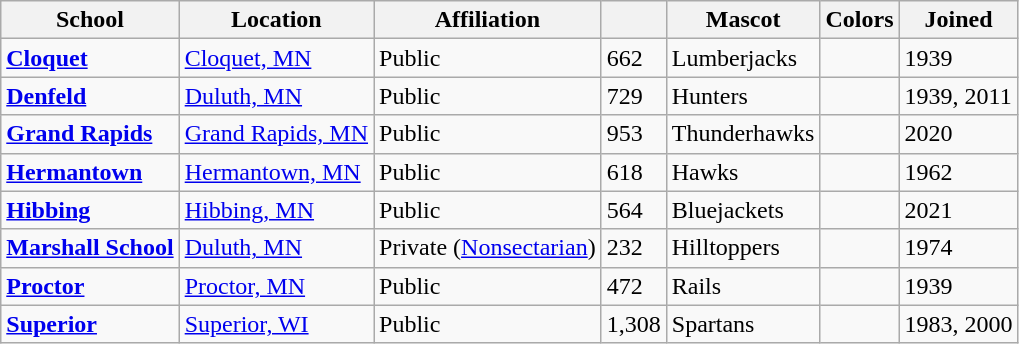<table class="wikitable sortable">
<tr>
<th>School</th>
<th>Location</th>
<th>Affiliation</th>
<th></th>
<th>Mascot</th>
<th>Colors</th>
<th>Joined</th>
</tr>
<tr>
<td><a href='#'><strong>Cloquet</strong></a></td>
<td><a href='#'>Cloquet, MN</a></td>
<td>Public</td>
<td>662</td>
<td>Lumberjacks</td>
<td> </td>
<td>1939</td>
</tr>
<tr>
<td><a href='#'><strong>Denfeld</strong></a></td>
<td><a href='#'>Duluth, MN</a></td>
<td>Public</td>
<td>729</td>
<td>Hunters</td>
<td> </td>
<td>1939, 2011</td>
</tr>
<tr>
<td><a href='#'><strong>Grand Rapids</strong></a></td>
<td><a href='#'>Grand Rapids, MN</a></td>
<td>Public</td>
<td>953</td>
<td>Thunderhawks</td>
<td> </td>
<td>2020</td>
</tr>
<tr>
<td><a href='#'><strong>Hermantown</strong></a></td>
<td><a href='#'>Hermantown, MN</a></td>
<td>Public</td>
<td>618</td>
<td>Hawks</td>
<td> </td>
<td>1962</td>
</tr>
<tr>
<td><a href='#'><strong>Hibbing</strong></a></td>
<td><a href='#'>Hibbing, MN</a></td>
<td>Public</td>
<td>564</td>
<td>Bluejackets</td>
<td> </td>
<td>2021</td>
</tr>
<tr>
<td><a href='#'><strong>Marshall School</strong></a></td>
<td><a href='#'>Duluth, MN</a></td>
<td>Private (<a href='#'>Nonsectarian</a>)</td>
<td>232</td>
<td>Hilltoppers</td>
<td> </td>
<td>1974</td>
</tr>
<tr>
<td><a href='#'><strong>Proctor</strong></a></td>
<td><a href='#'>Proctor, MN</a></td>
<td>Public</td>
<td>472</td>
<td>Rails</td>
<td> </td>
<td>1939</td>
</tr>
<tr>
<td><a href='#'><strong>Superior</strong></a></td>
<td><a href='#'>Superior, WI</a></td>
<td>Public</td>
<td>1,308</td>
<td>Spartans</td>
<td> </td>
<td>1983, 2000</td>
</tr>
</table>
